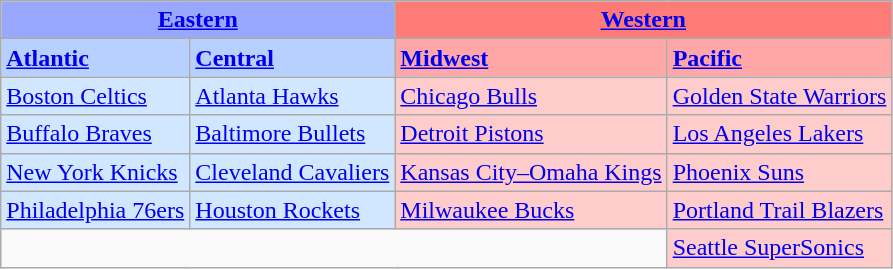<table class="wikitable">
<tr>
<th colspan="2" style="background-color: #99A8FF;"><a href='#'>Eastern</a></th>
<th colspan="2" style="background-color: #FF7B77;"><a href='#'>Western</a></th>
</tr>
<tr>
<td style="background-color: #B7D0FF;"><strong><a href='#'>Atlantic</a></strong></td>
<td style="background-color: #B7D0FF;"><strong><a href='#'>Central</a></strong></td>
<td style="background-color: #FFA7A7;"><strong><a href='#'>Midwest</a></strong></td>
<td style="background-color: #FFA7A7;"><strong><a href='#'>Pacific</a></strong></td>
</tr>
<tr>
<td style="background-color: #D0E7FF;"><a href='#'>Boston Celtics</a></td>
<td style="background-color: #D0E7FF;"><a href='#'>Atlanta Hawks</a></td>
<td style="background-color: #FFCCCC;"><a href='#'>Chicago Bulls</a></td>
<td style="background-color: #FFCCCC;"><a href='#'>Golden State Warriors</a></td>
</tr>
<tr>
<td style="background-color: #D0E7FF;"><a href='#'>Buffalo Braves</a></td>
<td style="background-color: #D0E7FF;"><a href='#'>Baltimore Bullets</a></td>
<td style="background-color: #FFCCCC;"><a href='#'>Detroit Pistons</a></td>
<td style="background-color: #FFCCCC;"><a href='#'>Los Angeles Lakers</a></td>
</tr>
<tr>
<td style="background-color: #D0E7FF;"><a href='#'>New York Knicks</a></td>
<td style="background-color: #D0E7FF;"><a href='#'>Cleveland Cavaliers</a></td>
<td style="background-color: #FFCCCC;"><a href='#'>Kansas City–Omaha Kings</a></td>
<td style="background-color: #FFCCCC;"><a href='#'>Phoenix Suns</a></td>
</tr>
<tr>
<td style="background-color: #D0E7FF;"><a href='#'>Philadelphia 76ers</a></td>
<td style="background-color: #D0E7FF;"><a href='#'>Houston Rockets</a></td>
<td style="background-color: #FFCCCC;"><a href='#'>Milwaukee Bucks</a></td>
<td style="background-color: #FFCCCC;"><a href='#'>Portland Trail Blazers</a></td>
</tr>
<tr>
<td colspan="3"> </td>
<td style="background-color: #FFCCCC;"><a href='#'>Seattle SuperSonics</a></td>
</tr>
</table>
